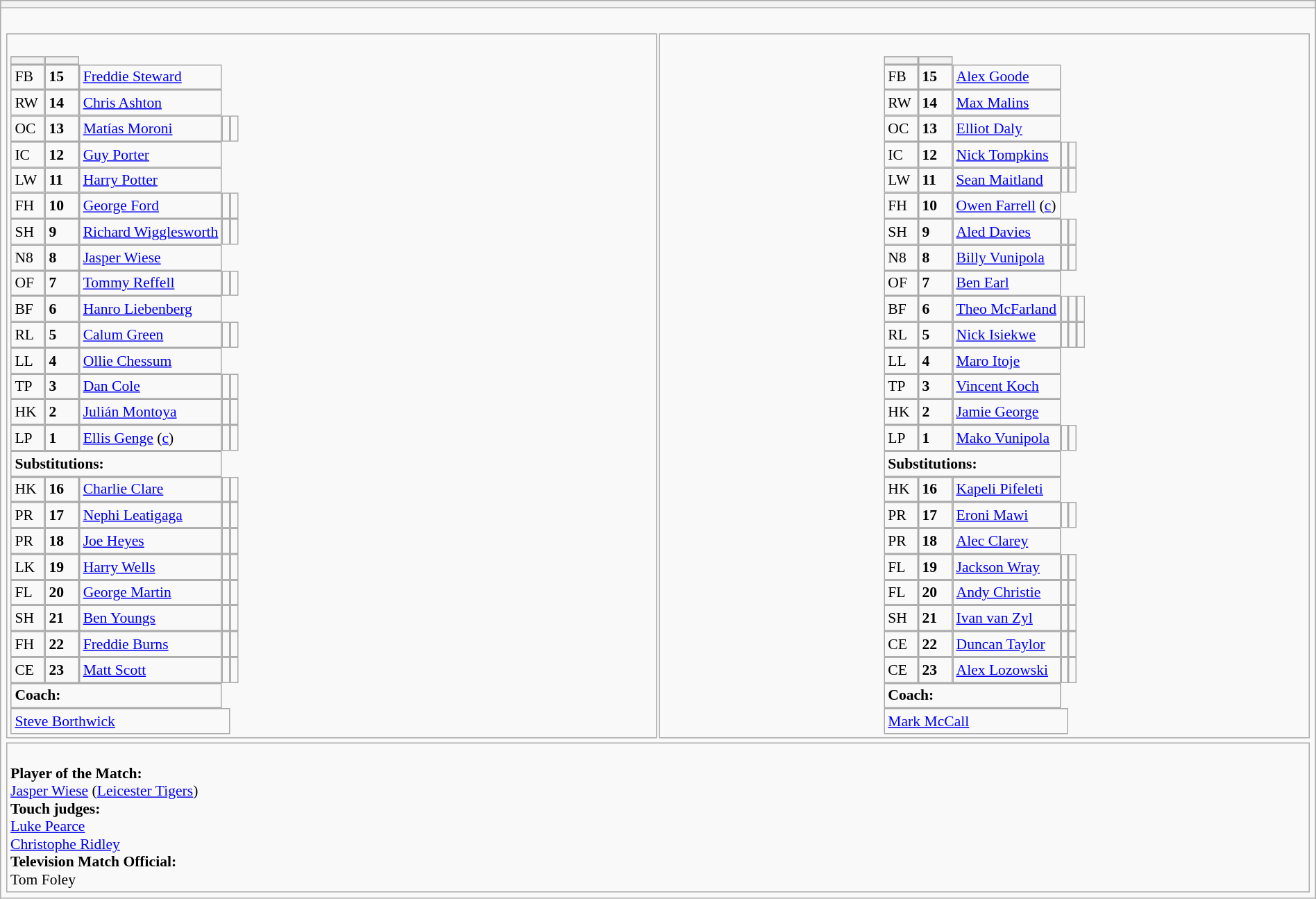<table style="width:100%" class="wikitable collapsible collapsed">
<tr>
<th></th>
</tr>
<tr>
<td><br>




<table style="width:100%;">
<tr>
<td style="vertical-align:top; width:50%"><br><table style="font-size: 90%" cellspacing="0" cellpadding="0">
<tr>
<th width="25"></th>
<th width="25"></th>
</tr>
<tr>
<td>FB</td>
<td><strong>15</strong></td>
<td> <a href='#'>Freddie Steward</a></td>
</tr>
<tr>
<td>RW</td>
<td><strong>14</strong></td>
<td> <a href='#'>Chris Ashton</a></td>
</tr>
<tr>
<td>OC</td>
<td><strong>13</strong></td>
<td> <a href='#'>Matías Moroni</a></td>
<td></td>
<td></td>
</tr>
<tr>
<td>IC</td>
<td><strong>12</strong></td>
<td> <a href='#'>Guy Porter</a></td>
</tr>
<tr>
<td>LW</td>
<td><strong>11</strong></td>
<td> <a href='#'>Harry Potter</a></td>
</tr>
<tr>
<td>FH</td>
<td><strong>10</strong></td>
<td> <a href='#'>George Ford</a></td>
<td></td>
<td></td>
</tr>
<tr>
<td>SH</td>
<td><strong>9</strong></td>
<td> <a href='#'>Richard Wigglesworth</a></td>
<td></td>
<td></td>
</tr>
<tr>
<td>N8</td>
<td><strong>8</strong></td>
<td> <a href='#'>Jasper Wiese</a></td>
</tr>
<tr>
<td>OF</td>
<td><strong>7</strong></td>
<td> <a href='#'>Tommy Reffell</a></td>
<td></td>
<td></td>
</tr>
<tr>
<td>BF</td>
<td><strong>6</strong></td>
<td> <a href='#'>Hanro Liebenberg</a></td>
</tr>
<tr>
<td>RL</td>
<td><strong>5</strong></td>
<td> <a href='#'>Calum Green</a></td>
<td></td>
<td></td>
</tr>
<tr>
<td>LL</td>
<td><strong>4</strong></td>
<td> <a href='#'>Ollie Chessum</a></td>
</tr>
<tr>
<td>TP</td>
<td><strong>3</strong></td>
<td> <a href='#'>Dan Cole</a></td>
<td></td>
<td></td>
</tr>
<tr>
<td>HK</td>
<td><strong>2</strong></td>
<td> <a href='#'>Julián Montoya</a></td>
<td></td>
<td></td>
</tr>
<tr>
<td>LP</td>
<td><strong>1</strong></td>
<td> <a href='#'>Ellis Genge</a> (<a href='#'>c</a>)</td>
<td></td>
<td></td>
</tr>
<tr>
<td colspan=3><strong>Substitutions:</strong></td>
</tr>
<tr>
<td>HK</td>
<td><strong>16</strong></td>
<td> <a href='#'>Charlie Clare</a></td>
<td></td>
<td></td>
</tr>
<tr>
<td>PR</td>
<td><strong>17</strong></td>
<td> <a href='#'>Nephi Leatigaga</a></td>
<td></td>
<td></td>
</tr>
<tr>
<td>PR</td>
<td><strong>18</strong></td>
<td> <a href='#'>Joe Heyes</a></td>
<td></td>
<td></td>
</tr>
<tr>
<td>LK</td>
<td><strong>19</strong></td>
<td> <a href='#'>Harry Wells</a></td>
<td></td>
<td></td>
</tr>
<tr>
<td>FL</td>
<td><strong>20</strong></td>
<td> <a href='#'>George Martin</a></td>
<td></td>
<td></td>
</tr>
<tr>
<td>SH</td>
<td><strong>21</strong></td>
<td> <a href='#'>Ben Youngs</a></td>
<td></td>
<td></td>
</tr>
<tr>
<td>FH</td>
<td><strong>22</strong></td>
<td> <a href='#'>Freddie Burns</a></td>
<td></td>
<td></td>
</tr>
<tr>
<td>CE</td>
<td><strong>23</strong></td>
<td> <a href='#'>Matt Scott</a></td>
<td></td>
<td></td>
</tr>
<tr>
<td colspan=3><strong>Coach:</strong></td>
</tr>
<tr>
<td colspan="4"> <a href='#'>Steve Borthwick</a></td>
</tr>
<tr>
</tr>
</table>
</td>
<td style="vertical-align:top; width:50%"><br><table style="font-size: 90%" cellspacing="0" cellpadding="0"  align="center">
<tr>
<th width="25"></th>
<th width="25"></th>
</tr>
<tr>
<td>FB</td>
<td><strong>15</strong></td>
<td> <a href='#'>Alex Goode</a></td>
</tr>
<tr>
<td>RW</td>
<td><strong>14</strong></td>
<td> <a href='#'>Max Malins</a></td>
</tr>
<tr>
<td>OC</td>
<td><strong>13</strong></td>
<td> <a href='#'>Elliot Daly</a></td>
</tr>
<tr>
<td>IC</td>
<td><strong>12</strong></td>
<td> <a href='#'>Nick Tompkins</a></td>
<td></td>
<td></td>
</tr>
<tr>
<td>LW</td>
<td><strong>11</strong></td>
<td> <a href='#'>Sean Maitland</a></td>
<td></td>
<td></td>
</tr>
<tr>
<td>FH</td>
<td><strong>10</strong></td>
<td> <a href='#'>Owen Farrell</a> (<a href='#'>c</a>)</td>
</tr>
<tr>
<td>SH</td>
<td><strong>9</strong></td>
<td> <a href='#'>Aled Davies</a></td>
<td></td>
<td></td>
</tr>
<tr>
<td>N8</td>
<td><strong>8</strong></td>
<td> <a href='#'>Billy Vunipola</a></td>
<td></td>
<td></td>
</tr>
<tr>
<td>OF</td>
<td><strong>7</strong></td>
<td> <a href='#'>Ben Earl</a></td>
</tr>
<tr>
<td>BF</td>
<td><strong>6</strong></td>
<td> <a href='#'>Theo McFarland</a></td>
<td></td>
<td></td>
<td></td>
</tr>
<tr>
<td>RL</td>
<td><strong>5</strong></td>
<td> <a href='#'>Nick Isiekwe</a></td>
<td></td>
<td></td>
<td></td>
</tr>
<tr>
<td>LL</td>
<td><strong>4</strong></td>
<td> <a href='#'>Maro Itoje</a></td>
</tr>
<tr>
<td>TP</td>
<td><strong>3</strong></td>
<td> <a href='#'>Vincent Koch</a></td>
</tr>
<tr>
<td>HK</td>
<td><strong>2</strong></td>
<td> <a href='#'>Jamie George</a></td>
</tr>
<tr>
<td>LP</td>
<td><strong>1</strong></td>
<td> <a href='#'>Mako Vunipola</a></td>
<td></td>
<td></td>
</tr>
<tr>
<td colspan=3><strong>Substitutions:</strong></td>
</tr>
<tr>
<td>HK</td>
<td><strong>16</strong></td>
<td> <a href='#'>Kapeli Pifeleti</a></td>
</tr>
<tr>
<td>PR</td>
<td><strong>17</strong></td>
<td> <a href='#'>Eroni Mawi</a></td>
<td></td>
<td></td>
</tr>
<tr>
<td>PR</td>
<td><strong>18</strong></td>
<td> <a href='#'>Alec Clarey</a></td>
</tr>
<tr>
<td>FL</td>
<td><strong>19</strong></td>
<td> <a href='#'>Jackson Wray</a></td>
<td></td>
<td></td>
</tr>
<tr>
<td>FL</td>
<td><strong>20</strong></td>
<td> <a href='#'>Andy Christie</a></td>
<td></td>
<td></td>
</tr>
<tr>
<td>SH</td>
<td><strong>21</strong></td>
<td> <a href='#'>Ivan van Zyl</a></td>
<td></td>
<td></td>
</tr>
<tr>
<td>CE</td>
<td><strong>22</strong></td>
<td> <a href='#'>Duncan Taylor</a></td>
<td></td>
<td></td>
</tr>
<tr>
<td>CE</td>
<td><strong>23</strong></td>
<td> <a href='#'>Alex Lozowski</a></td>
<td></td>
<td></td>
</tr>
<tr>
<td colspan=3><strong>Coach:</strong></td>
</tr>
<tr>
<td colspan="4"> <a href='#'>Mark McCall</a></td>
</tr>
</table>
</td>
</tr>
</table>
<table width=100% style="font-size: 90%">
<tr>
<td><br><strong>Player of the Match:</strong>
<br> <a href='#'>Jasper Wiese</a> (<a href='#'>Leicester Tigers</a>)
<br><strong>Touch judges:</strong>
<br><a href='#'>Luke Pearce</a><br><a href='#'>Christophe Ridley</a>
<br><strong>Television Match Official:</strong>
<br>Tom Foley</td>
</tr>
</table>
</td>
</tr>
</table>
